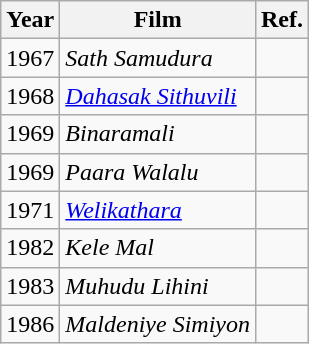<table class="wikitable">
<tr>
<th>Year</th>
<th>Film</th>
<th>Ref.</th>
</tr>
<tr>
<td>1967</td>
<td><em>Sath Samudura</em></td>
<td></td>
</tr>
<tr>
<td>1968</td>
<td><em><a href='#'>Dahasak Sithuvili</a></em></td>
<td></td>
</tr>
<tr>
<td>1969</td>
<td><em>Binaramali</em></td>
<td></td>
</tr>
<tr>
<td>1969</td>
<td><em>Paara Walalu</em></td>
<td></td>
</tr>
<tr>
<td>1971</td>
<td><em><a href='#'>Welikathara</a></em></td>
<td></td>
</tr>
<tr>
<td>1982</td>
<td><em>Kele Mal</em></td>
<td></td>
</tr>
<tr>
<td>1983</td>
<td><em>Muhudu Lihini</em></td>
<td></td>
</tr>
<tr>
<td>1986</td>
<td><em>Maldeniye Simiyon</em></td>
<td></td>
</tr>
</table>
